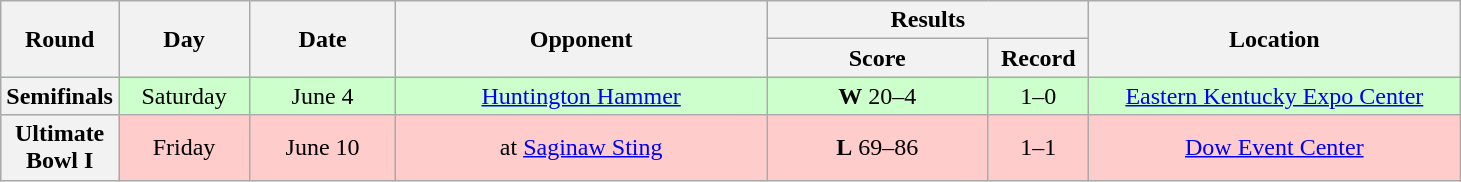<table class="wikitable">
<tr>
<th rowspan="2" width="40">Round</th>
<th rowspan="2" width="80">Day</th>
<th rowspan="2" width="90">Date</th>
<th rowspan="2" width="240">Opponent</th>
<th colspan="2" width="200">Results</th>
<th rowspan="2" width="240">Location</th>
</tr>
<tr>
<th width="140">Score</th>
<th width="60">Record</th>
</tr>
<tr align="center" bgcolor="#CCFFCC">
<th>Semifinals</th>
<td>Saturday</td>
<td>June 4</td>
<td><a href='#'>Huntington Hammer</a></td>
<td><strong>W</strong> 20–4</td>
<td>1–0</td>
<td><a href='#'>Eastern Kentucky Expo Center</a></td>
</tr>
<tr align="center" bgcolor="#FFCCCC">
<th>Ultimate Bowl I</th>
<td>Friday</td>
<td>June 10</td>
<td>at <a href='#'>Saginaw Sting</a></td>
<td><strong>L</strong> 69–86</td>
<td>1–1</td>
<td><a href='#'>Dow Event Center</a></td>
</tr>
</table>
